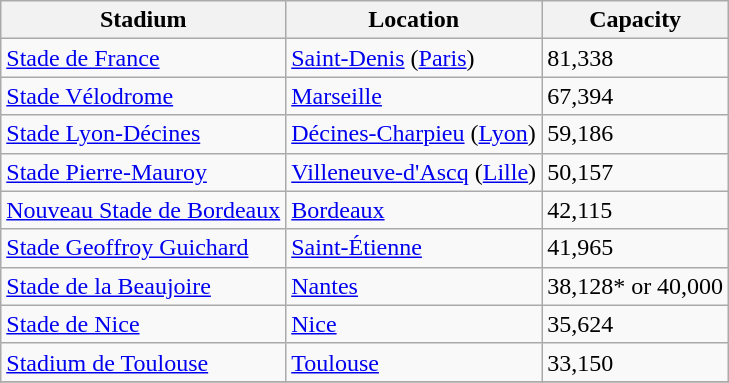<table class="wikitable sortable">
<tr>
<th>Stadium</th>
<th>Location</th>
<th>Capacity</th>
</tr>
<tr>
<td><a href='#'>Stade de France</a></td>
<td><a href='#'>Saint-Denis</a> (<a href='#'>Paris</a>)</td>
<td>81,338</td>
</tr>
<tr>
<td><a href='#'>Stade Vélodrome</a></td>
<td><a href='#'>Marseille</a></td>
<td>67,394</td>
</tr>
<tr>
<td><a href='#'>Stade Lyon-Décines</a></td>
<td><a href='#'>Décines-Charpieu</a> (<a href='#'>Lyon</a>)</td>
<td>59,186</td>
</tr>
<tr>
<td><a href='#'>Stade Pierre-Mauroy</a></td>
<td><a href='#'>Villeneuve-d'Ascq</a> (<a href='#'>Lille</a>)</td>
<td>50,157</td>
</tr>
<tr>
<td><a href='#'>Nouveau Stade de Bordeaux</a></td>
<td><a href='#'>Bordeaux</a></td>
<td>42,115</td>
</tr>
<tr>
<td><a href='#'>Stade Geoffroy Guichard</a></td>
<td><a href='#'>Saint-Étienne</a></td>
<td>41,965</td>
</tr>
<tr>
<td><a href='#'>Stade de la Beaujoire</a></td>
<td><a href='#'>Nantes</a></td>
<td>38,128* or 40,000</td>
</tr>
<tr>
<td><a href='#'>Stade de Nice</a></td>
<td><a href='#'>Nice</a></td>
<td>35,624</td>
</tr>
<tr>
<td><a href='#'>Stadium de Toulouse</a></td>
<td><a href='#'>Toulouse</a></td>
<td>33,150</td>
</tr>
<tr>
</tr>
</table>
